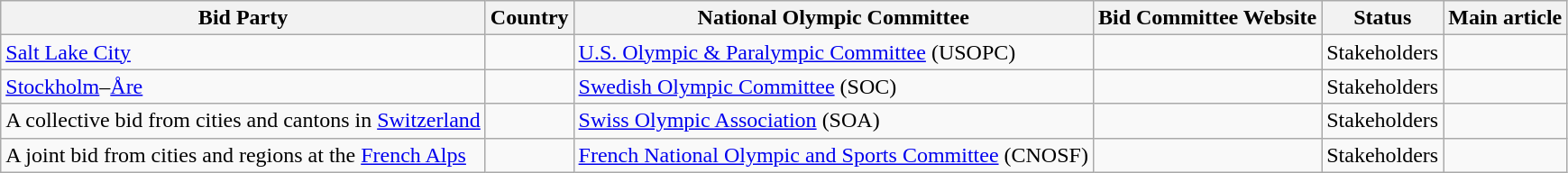<table class="wikitable plainrowheaders" style="text-align: left;">
<tr>
<th scope="col">Bid Party</th>
<th scope="col">Country</th>
<th scope="col">National Olympic Committee<br></th>
<th scope="col">Bid Committee Website</th>
<th scope="col">Status</th>
<th scope="col">Main article</th>
</tr>
<tr>
<td><a href='#'>Salt Lake City</a></td>
<td></td>
<td><a href='#'>U.S. Olympic & Paralympic Committee</a> (USOPC)</td>
<td></td>
<td>Stakeholders</td>
<td></td>
</tr>
<tr>
<td><a href='#'>Stockholm</a>–<a href='#'>Åre</a></td>
<td></td>
<td><a href='#'>Swedish Olympic Committee</a> (SOC)</td>
<td></td>
<td>Stakeholders</td>
<td></td>
</tr>
<tr>
<td>A collective bid from cities and cantons in <a href='#'>Switzerland</a></td>
<td></td>
<td><a href='#'>Swiss Olympic Association</a> (SOA)</td>
<td></td>
<td>Stakeholders</td>
<td></td>
</tr>
<tr>
<td>A joint bid from cities and regions at the <a href='#'>French Alps</a></td>
<td></td>
<td><a href='#'>French National Olympic and Sports Committee</a> (CNOSF)</td>
<td></td>
<td>Stakeholders</td>
<td></td>
</tr>
</table>
